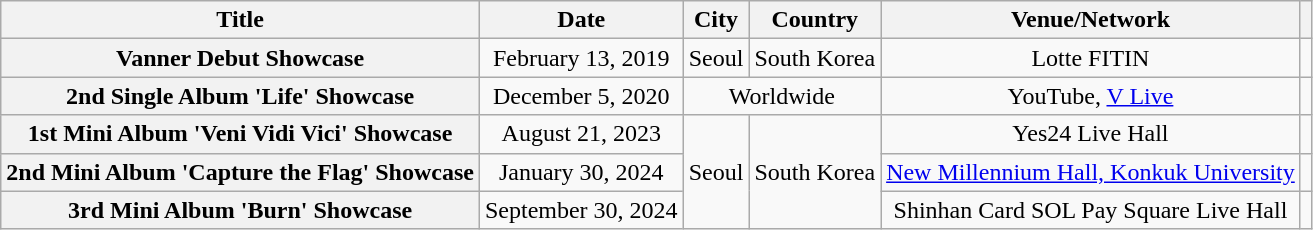<table class="wikitable plainrowheaders" style="text-align:center;">
<tr>
<th>Title</th>
<th>Date</th>
<th>City</th>
<th>Country</th>
<th>Venue/Network</th>
<th></th>
</tr>
<tr>
<th scope="row">Vanner Debut Showcase</th>
<td>February 13, 2019</td>
<td>Seoul</td>
<td>South Korea</td>
<td>Lotte FITIN</td>
<td></td>
</tr>
<tr>
<th scope="row">2nd Single Album 'Life' Showcase</th>
<td>December 5, 2020</td>
<td colspan="2">Worldwide</td>
<td>YouTube, <a href='#'>V Live</a></td>
<td></td>
</tr>
<tr>
<th scope="row">1st Mini Album 'Veni Vidi Vici' Showcase</th>
<td>August 21, 2023</td>
<td rowspan="3">Seoul</td>
<td rowspan="3">South Korea</td>
<td>Yes24 Live Hall</td>
<td></td>
</tr>
<tr>
<th scope="row">2nd Mini Album 'Capture the Flag' Showcase</th>
<td>January 30, 2024</td>
<td><a href='#'>New Millennium Hall, Konkuk University</a></td>
<td></td>
</tr>
<tr>
<th scope="row">3rd Mini Album 'Burn' Showcase</th>
<td>September 30, 2024</td>
<td>Shinhan Card SOL Pay Square Live Hall</td>
<td></td>
</tr>
</table>
